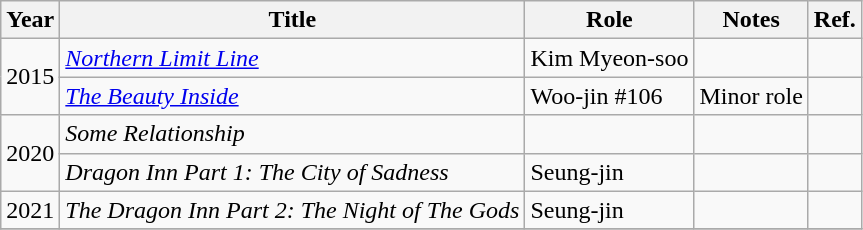<table class="wikitable sortable">
<tr>
<th>Year</th>
<th>Title</th>
<th>Role</th>
<th>Notes</th>
<th class="unsortable">Ref.</th>
</tr>
<tr>
<td rowspan="2">2015</td>
<td><em><a href='#'>Northern Limit Line</a></em></td>
<td>Kim Myeon-soo</td>
<td></td>
<td></td>
</tr>
<tr>
<td><em><a href='#'>The Beauty Inside</a></em></td>
<td>Woo-jin #106</td>
<td>Minor role</td>
<td></td>
</tr>
<tr>
<td rowspan="2">2020</td>
<td><em>Some Relationship</em></td>
<td></td>
<td></td>
<td></td>
</tr>
<tr>
<td><em>Dragon Inn Part 1: The City of Sadness</em></td>
<td>Seung-jin</td>
<td></td>
<td></td>
</tr>
<tr>
<td>2021</td>
<td><em>The Dragon Inn Part 2: The Night of The Gods</em></td>
<td>Seung-jin</td>
<td></td>
<td></td>
</tr>
<tr>
</tr>
</table>
